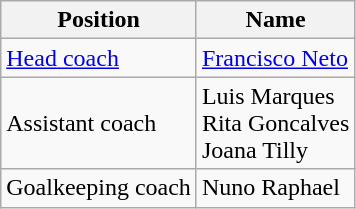<table class="wikitable">
<tr>
<th>Position</th>
<th>Name</th>
</tr>
<tr>
<td><a href='#'>Head coach</a></td>
<td> <a href='#'>Francisco Neto</a></td>
</tr>
<tr>
<td>Assistant coach</td>
<td> Luis Marques <br> Rita Goncalves <br> Joana Tilly</td>
</tr>
<tr>
<td>Goalkeeping coach</td>
<td> Nuno Raphael</td>
</tr>
</table>
